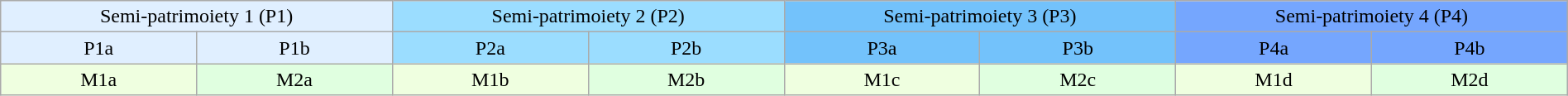<table class="wikitable" border="1" style="text-align: center; width: 100%">
<tr>
<td colspan="2" style="background-color: #e0efff">Semi-patrimoiety 1 (P1)</td>
<td colspan="2" style="background-color: #9BDDFF">Semi-patrimoiety 2 (P2)</td>
<td colspan="2" style="background-color: #73C2FB">Semi-patrimoiety 3 (P3)</td>
<td colspan="2" style="background-color: #75a6fe">Semi-patrimoiety 4 (P4)</td>
</tr>
<tr>
<td style="background-color: #e0efff">P1a</td>
<td style="background-color: #e0efff">P1b</td>
<td style="background-color: #9BDDFF">P2a</td>
<td style="background-color: #9BDDFF">P2b</td>
<td style="background-color: #73C2FB">P3a</td>
<td style="background-color: #73C2FB">P3b</td>
<td style="background-color: #75a6fe">P4a</td>
<td style="background-color: #75a6fe">P4b</td>
</tr>
<tr>
<td style="background-color: #efffe0">M1a</td>
<td style="background-color: #e0ffe0">M2a</td>
<td style="background-color: #efffe0">M1b</td>
<td style="background-color: #e0ffe0">M2b</td>
<td style="background-color: #efffe0">M1c</td>
<td style="background-color: #e0ffe0">M2c</td>
<td style="background-color: #efffe0">M1d</td>
<td style="background-color: #e0ffe0">M2d</td>
</tr>
</table>
